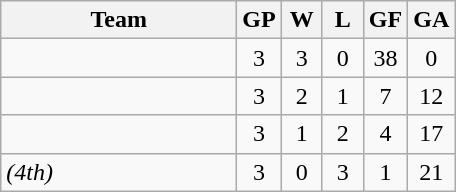<table class="wikitable" style="text-align:center">
<tr>
<th width="150">Team</th>
<th width="20">GP</th>
<th width="20">W</th>
<th width="20">L</th>
<th width="20">GF</th>
<th width="20">GA</th>
</tr>
<tr>
<td align=left></td>
<td>3</td>
<td>3</td>
<td>0</td>
<td>38</td>
<td>0</td>
</tr>
<tr>
<td align=left></td>
<td>3</td>
<td>2</td>
<td>1</td>
<td>7</td>
<td>12</td>
</tr>
<tr>
<td align=left></td>
<td>3</td>
<td>1</td>
<td>2</td>
<td>4</td>
<td>17</td>
</tr>
<tr>
<td align=left> <em>(4th)</em></td>
<td>3</td>
<td>0</td>
<td>3</td>
<td>1</td>
<td>21</td>
</tr>
</table>
